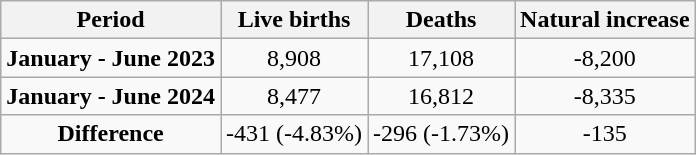<table class="wikitable"  style="text-align:center;">
<tr>
<th>Period</th>
<th>Live births</th>
<th>Deaths</th>
<th>Natural increase</th>
</tr>
<tr>
<td><strong>January - June 2023 </strong></td>
<td>8,908</td>
<td>17,108</td>
<td>-8,200</td>
</tr>
<tr>
<td><strong>January - June 2024</strong></td>
<td>8,477</td>
<td>16,812</td>
<td>-8,335</td>
</tr>
<tr>
<td><strong>Difference</strong></td>
<td> -431 (-4.83%)</td>
<td> -296 (-1.73%)</td>
<td> -135</td>
</tr>
</table>
